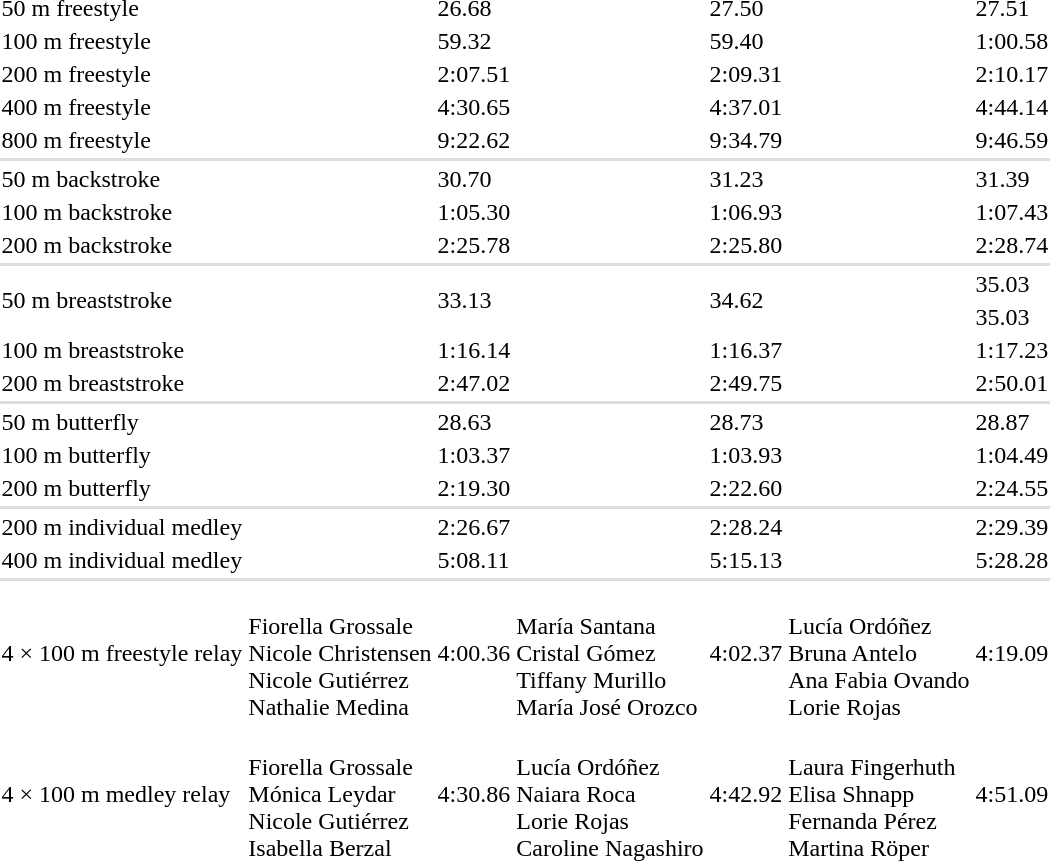<table>
<tr>
<td>50 m freestyle</td>
<td></td>
<td>26.68</td>
<td></td>
<td>27.50</td>
<td></td>
<td>27.51</td>
</tr>
<tr>
<td>100 m freestyle</td>
<td></td>
<td>59.32</td>
<td></td>
<td>59.40</td>
<td></td>
<td>1:00.58</td>
</tr>
<tr>
<td>200 m freestyle</td>
<td></td>
<td>2:07.51</td>
<td></td>
<td>2:09.31</td>
<td></td>
<td>2:10.17</td>
</tr>
<tr>
<td>400 m freestyle</td>
<td></td>
<td>4:30.65</td>
<td></td>
<td>4:37.01</td>
<td></td>
<td>4:44.14</td>
</tr>
<tr>
<td>800 m freestyle</td>
<td></td>
<td>9:22.62</td>
<td></td>
<td>9:34.79</td>
<td></td>
<td>9:46.59</td>
</tr>
<tr bgcolor=#DDDDDD>
<td colspan=7></td>
</tr>
<tr>
<td>50 m backstroke</td>
<td></td>
<td>30.70</td>
<td></td>
<td>31.23</td>
<td></td>
<td>31.39</td>
</tr>
<tr>
<td>100 m backstroke</td>
<td></td>
<td>1:05.30</td>
<td></td>
<td>1:06.93</td>
<td></td>
<td>1:07.43</td>
</tr>
<tr>
<td>200 m backstroke</td>
<td></td>
<td>2:25.78</td>
<td></td>
<td>2:25.80</td>
<td></td>
<td>2:28.74</td>
</tr>
<tr bgcolor=#DDDDDD>
<td colspan=7></td>
</tr>
<tr>
<td rowspan=2>50 m breaststroke</td>
<td rowspan=2></td>
<td rowspan=2>33.13</td>
<td rowspan=2></td>
<td rowspan=2>34.62</td>
<td></td>
<td>35.03</td>
</tr>
<tr>
<td></td>
<td>35.03</td>
</tr>
<tr>
<td>100 m breaststroke</td>
<td></td>
<td>1:16.14</td>
<td></td>
<td>1:16.37</td>
<td></td>
<td>1:17.23</td>
</tr>
<tr>
<td>200 m breaststroke</td>
<td></td>
<td>2:47.02</td>
<td></td>
<td>2:49.75</td>
<td></td>
<td>2:50.01</td>
</tr>
<tr bgcolor=#DDDDDD>
<td colspan=7></td>
</tr>
<tr>
<td>50 m butterfly</td>
<td></td>
<td>28.63</td>
<td></td>
<td>28.73</td>
<td></td>
<td>28.87</td>
</tr>
<tr>
<td>100 m butterfly</td>
<td></td>
<td>1:03.37</td>
<td></td>
<td>1:03.93</td>
<td></td>
<td>1:04.49</td>
</tr>
<tr>
<td>200 m butterfly</td>
<td></td>
<td>2:19.30</td>
<td></td>
<td>2:22.60</td>
<td></td>
<td>2:24.55</td>
</tr>
<tr bgcolor=#DDDDDD>
<td colspan=7></td>
</tr>
<tr>
<td>200 m individual medley</td>
<td></td>
<td>2:26.67</td>
<td></td>
<td>2:28.24</td>
<td></td>
<td>2:29.39</td>
</tr>
<tr>
<td>400 m individual medley</td>
<td></td>
<td>5:08.11</td>
<td></td>
<td>5:15.13</td>
<td></td>
<td>5:28.28</td>
</tr>
<tr bgcolor=#DDDDDD>
<td colspan=7></td>
</tr>
<tr>
<td>4 × 100 m freestyle relay</td>
<td><br>Fiorella Grossale<br>Nicole Christensen<br>Nicole Gutiérrez<br>Nathalie Medina</td>
<td>4:00.36</td>
<td><br>María Santana<br>Cristal Gómez<br>Tiffany Murillo<br>María José Orozco</td>
<td>4:02.37</td>
<td><br>Lucía Ordóñez<br>Bruna Antelo<br>Ana Fabia Ovando<br>Lorie Rojas</td>
<td>4:19.09</td>
</tr>
<tr>
<td>4 × 100 m medley relay</td>
<td><br>Fiorella Grossale<br>Mónica Leydar<br>Nicole Gutiérrez<br>Isabella Berzal</td>
<td>4:30.86</td>
<td><br>Lucía Ordóñez<br>Naiara Roca<br>Lorie Rojas<br>Caroline Nagashiro</td>
<td>4:42.92</td>
<td><br>Laura Fingerhuth<br>Elisa Shnapp<br>Fernanda Pérez<br>Martina Röper</td>
<td>4:51.09</td>
</tr>
</table>
